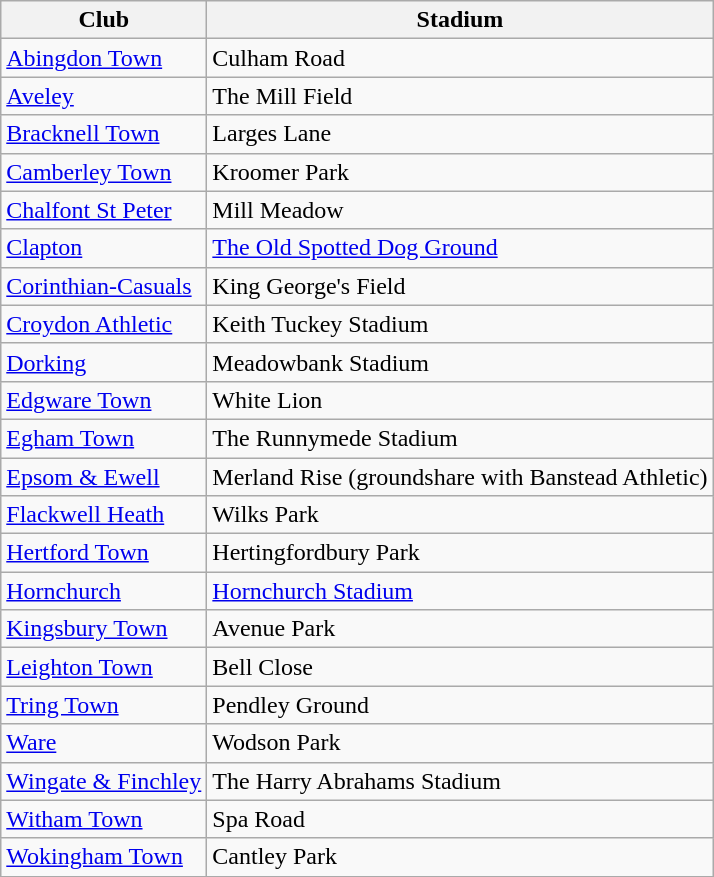<table class="wikitable sortable">
<tr>
<th>Club</th>
<th>Stadium</th>
</tr>
<tr>
<td><a href='#'>Abingdon Town</a></td>
<td>Culham Road</td>
</tr>
<tr>
<td><a href='#'>Aveley</a></td>
<td>The Mill Field</td>
</tr>
<tr>
<td><a href='#'>Bracknell Town</a></td>
<td>Larges Lane</td>
</tr>
<tr>
<td><a href='#'>Camberley Town</a></td>
<td>Kroomer Park</td>
</tr>
<tr>
<td><a href='#'>Chalfont St Peter</a></td>
<td>Mill Meadow</td>
</tr>
<tr>
<td><a href='#'>Clapton</a></td>
<td><a href='#'>The Old Spotted Dog Ground</a></td>
</tr>
<tr>
<td><a href='#'>Corinthian-Casuals</a></td>
<td>King George's Field</td>
</tr>
<tr>
<td><a href='#'>Croydon Athletic</a></td>
<td>Keith Tuckey Stadium</td>
</tr>
<tr>
<td><a href='#'>Dorking</a></td>
<td>Meadowbank Stadium</td>
</tr>
<tr>
<td><a href='#'>Edgware Town</a></td>
<td>White Lion</td>
</tr>
<tr>
<td><a href='#'>Egham Town</a></td>
<td>The Runnymede Stadium</td>
</tr>
<tr>
<td><a href='#'>Epsom & Ewell</a></td>
<td>Merland Rise (groundshare with Banstead Athletic)</td>
</tr>
<tr>
<td><a href='#'>Flackwell Heath</a></td>
<td>Wilks Park</td>
</tr>
<tr>
<td><a href='#'>Hertford Town</a></td>
<td>Hertingfordbury Park</td>
</tr>
<tr>
<td><a href='#'>Hornchurch</a></td>
<td><a href='#'>Hornchurch Stadium</a></td>
</tr>
<tr>
<td><a href='#'>Kingsbury Town</a></td>
<td>Avenue Park</td>
</tr>
<tr>
<td><a href='#'>Leighton Town</a></td>
<td>Bell Close</td>
</tr>
<tr>
<td><a href='#'>Tring Town</a></td>
<td>Pendley Ground</td>
</tr>
<tr>
<td><a href='#'>Ware</a></td>
<td>Wodson Park</td>
</tr>
<tr>
<td><a href='#'>Wingate & Finchley</a></td>
<td>The Harry Abrahams Stadium</td>
</tr>
<tr>
<td><a href='#'>Witham Town</a></td>
<td>Spa Road</td>
</tr>
<tr>
<td><a href='#'>Wokingham Town</a></td>
<td>Cantley Park</td>
</tr>
</table>
